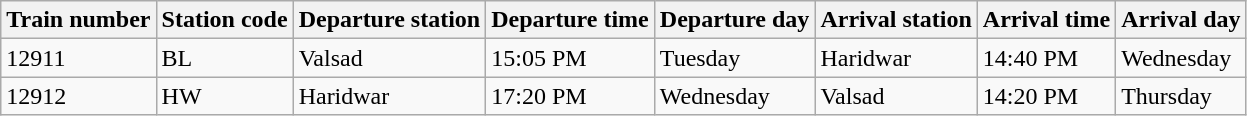<table class="wikitable">
<tr>
<th>Train number</th>
<th>Station code</th>
<th>Departure station</th>
<th>Departure time</th>
<th>Departure day</th>
<th>Arrival station</th>
<th>Arrival time</th>
<th>Arrival day</th>
</tr>
<tr>
<td>12911</td>
<td>BL</td>
<td>Valsad</td>
<td>15:05 PM</td>
<td>Tuesday</td>
<td>Haridwar</td>
<td>14:40 PM</td>
<td>Wednesday</td>
</tr>
<tr>
<td>12912</td>
<td>HW</td>
<td>Haridwar</td>
<td>17:20 PM</td>
<td>Wednesday</td>
<td>Valsad</td>
<td>14:20 PM</td>
<td>Thursday</td>
</tr>
</table>
